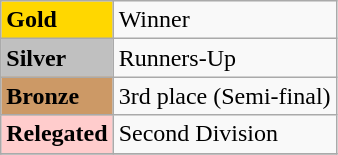<table class="wikitable">
<tr>
<td bgcolor=gold><strong>Gold</strong></td>
<td>Winner</td>
</tr>
<tr>
<td bgcolor=silver><strong>Silver</strong></td>
<td>Runners-Up</td>
</tr>
<tr>
<td bgcolor=#CC9966><strong>Bronze</strong></td>
<td>3rd place (Semi-final)</td>
</tr>
<tr>
<td bgcolor=FFCCCC><strong>Relegated</strong></td>
<td>Second Division</td>
</tr>
<tr>
</tr>
</table>
